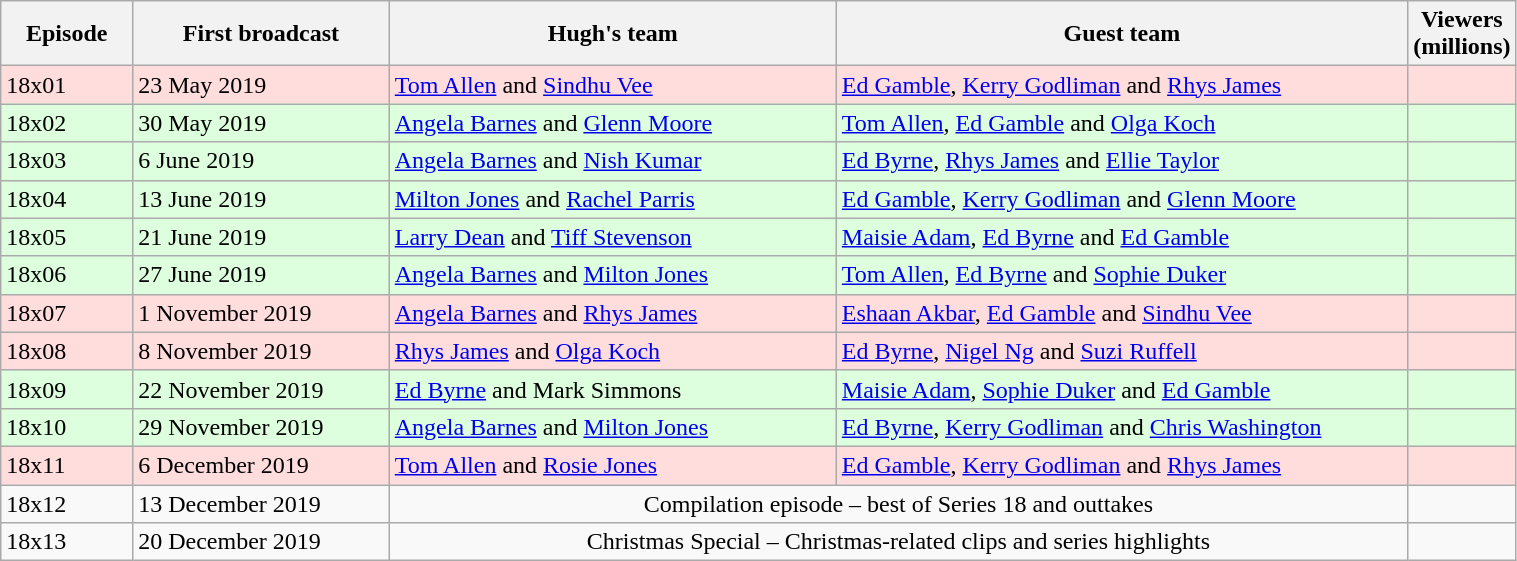<table class="wikitable" style="width:80%;">
<tr>
<th style="width:9%;">Episode</th>
<th style="width:18%;">First broadcast</th>
<th style="width:32%;">Hugh's team</th>
<th style="width:41%;">Guest team</th>
<th style="width:41%;">Viewers<br>(millions)</th>
</tr>
<tr style="background:#fdd;">
<td>18x01</td>
<td>23 May 2019</td>
<td><a href='#'>Tom Allen</a> and <a href='#'>Sindhu Vee</a></td>
<td><a href='#'>Ed Gamble</a>, <a href='#'>Kerry Godliman</a> and <a href='#'>Rhys James</a></td>
<td></td>
</tr>
<tr style="background:#dfd;">
<td>18x02</td>
<td>30 May 2019</td>
<td><a href='#'>Angela Barnes</a> and <a href='#'>Glenn Moore</a></td>
<td><a href='#'>Tom Allen</a>, <a href='#'>Ed Gamble</a> and <a href='#'>Olga Koch</a></td>
<td></td>
</tr>
<tr style="background:#dfd;">
<td>18x03</td>
<td>6 June 2019</td>
<td><a href='#'>Angela Barnes</a> and <a href='#'>Nish Kumar</a></td>
<td><a href='#'>Ed Byrne</a>, <a href='#'>Rhys James</a> and <a href='#'>Ellie Taylor</a></td>
<td></td>
</tr>
<tr style="background:#dfd;">
<td>18x04</td>
<td>13 June 2019</td>
<td><a href='#'>Milton Jones</a> and <a href='#'>Rachel Parris</a></td>
<td><a href='#'>Ed Gamble</a>, <a href='#'>Kerry Godliman</a> and <a href='#'>Glenn Moore</a></td>
<td></td>
</tr>
<tr style="background:#dfd;">
<td>18x05</td>
<td>21 June 2019</td>
<td><a href='#'>Larry Dean</a> and <a href='#'>Tiff Stevenson</a></td>
<td><a href='#'>Maisie Adam</a>, <a href='#'>Ed Byrne</a> and <a href='#'>Ed Gamble</a></td>
<td></td>
</tr>
<tr style="background:#dfd;">
<td>18x06</td>
<td>27 June 2019</td>
<td><a href='#'>Angela Barnes</a> and <a href='#'>Milton Jones</a></td>
<td><a href='#'>Tom Allen</a>, <a href='#'>Ed Byrne</a> and <a href='#'>Sophie Duker</a></td>
<td></td>
</tr>
<tr style="background:#fdd;">
<td>18x07</td>
<td>1 November 2019</td>
<td><a href='#'>Angela Barnes</a> and <a href='#'>Rhys James</a></td>
<td><a href='#'>Eshaan Akbar</a>, <a href='#'>Ed Gamble</a> and <a href='#'>Sindhu Vee</a></td>
<td></td>
</tr>
<tr style="background:#fdd;">
<td>18x08</td>
<td>8 November 2019</td>
<td><a href='#'>Rhys James</a> and <a href='#'>Olga Koch</a></td>
<td><a href='#'>Ed Byrne</a>, <a href='#'>Nigel Ng</a> and <a href='#'>Suzi Ruffell</a></td>
<td></td>
</tr>
<tr style="background:#dfd;">
<td>18x09</td>
<td>22 November 2019</td>
<td><a href='#'>Ed Byrne</a> and Mark Simmons</td>
<td><a href='#'>Maisie Adam</a>, <a href='#'>Sophie Duker</a> and <a href='#'>Ed Gamble</a></td>
<td></td>
</tr>
<tr style="background:#dfd;">
<td>18x10</td>
<td>29 November 2019</td>
<td><a href='#'>Angela Barnes</a> and <a href='#'>Milton Jones</a></td>
<td><a href='#'>Ed Byrne</a>, <a href='#'>Kerry Godliman</a> and <a href='#'>Chris Washington</a></td>
<td></td>
</tr>
<tr style="background:#fdd;">
<td>18x11</td>
<td>6 December 2019</td>
<td><a href='#'>Tom Allen</a> and <a href='#'>Rosie Jones</a></td>
<td><a href='#'>Ed Gamble</a>, <a href='#'>Kerry Godliman</a> and <a href='#'>Rhys James</a></td>
<td></td>
</tr>
<tr>
<td>18x12</td>
<td>13 December 2019</td>
<td colspan="2" style="text-align:center;">Compilation episode – best of Series 18 and outtakes</td>
<td></td>
</tr>
<tr>
<td>18x13</td>
<td>20 December 2019</td>
<td colspan="2" style="text-align:center;">Christmas Special – Christmas-related clips and series highlights</td>
<td></td>
</tr>
</table>
